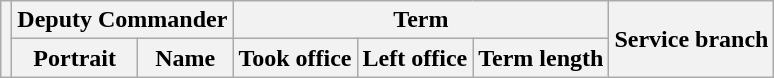<table class="wikitable sortable">
<tr>
<th rowspan=2></th>
<th colspan=2>Deputy Commander</th>
<th colspan=3>Term</th>
<th rowspan=2>Service branch</th>
</tr>
<tr>
<th>Portrait</th>
<th>Name</th>
<th>Took office</th>
<th>Left office</th>
<th>Term length<br>



















</th>
</tr>
</table>
